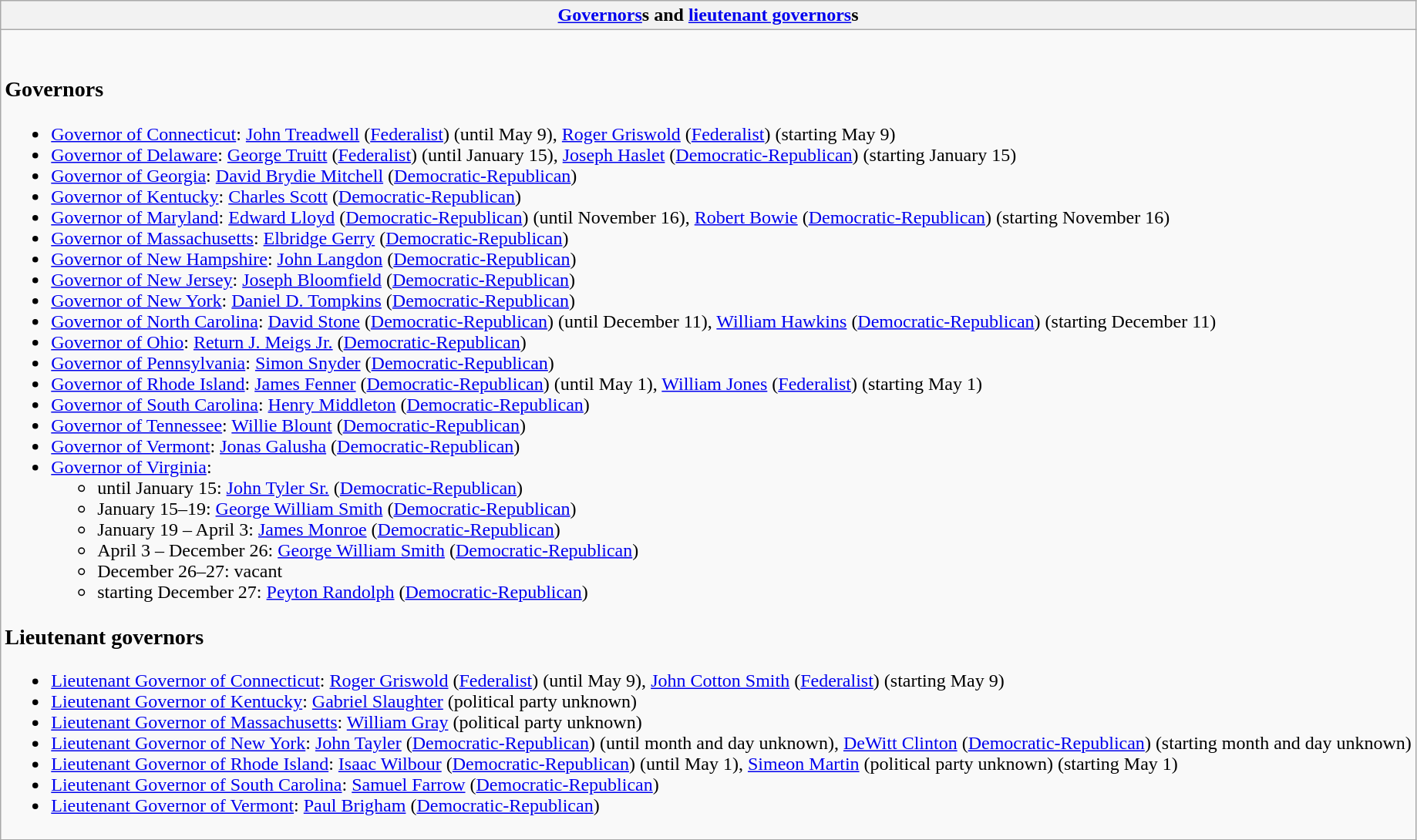<table class="wikitable collapsible collapsed">
<tr>
<th><a href='#'>Governors</a>s and <a href='#'>lieutenant governors</a>s</th>
</tr>
<tr>
<td><br><h3>Governors</h3><ul><li><a href='#'>Governor of Connecticut</a>: <a href='#'>John Treadwell</a> (<a href='#'>Federalist</a>) (until May 9), <a href='#'>Roger Griswold</a> (<a href='#'>Federalist</a>) (starting May 9)</li><li><a href='#'>Governor of Delaware</a>: <a href='#'>George Truitt</a> (<a href='#'>Federalist</a>) (until January 15), <a href='#'>Joseph Haslet</a> (<a href='#'>Democratic-Republican</a>) (starting January 15)</li><li><a href='#'>Governor of Georgia</a>: <a href='#'>David Brydie Mitchell</a> (<a href='#'>Democratic-Republican</a>)</li><li><a href='#'>Governor of Kentucky</a>: <a href='#'>Charles Scott</a> (<a href='#'>Democratic-Republican</a>)</li><li><a href='#'>Governor of Maryland</a>: <a href='#'>Edward Lloyd</a> (<a href='#'>Democratic-Republican</a>) (until November 16), <a href='#'>Robert Bowie</a> (<a href='#'>Democratic-Republican</a>) (starting November 16)</li><li><a href='#'>Governor of Massachusetts</a>: <a href='#'>Elbridge Gerry</a> (<a href='#'>Democratic-Republican</a>)</li><li><a href='#'>Governor of New Hampshire</a>: <a href='#'>John Langdon</a> (<a href='#'>Democratic-Republican</a>)</li><li><a href='#'>Governor of New Jersey</a>: <a href='#'>Joseph Bloomfield</a> (<a href='#'>Democratic-Republican</a>)</li><li><a href='#'>Governor of New York</a>: <a href='#'>Daniel D. Tompkins</a> (<a href='#'>Democratic-Republican</a>)</li><li><a href='#'>Governor of North Carolina</a>: <a href='#'>David Stone</a> (<a href='#'>Democratic-Republican</a>) (until December 11), <a href='#'>William Hawkins</a> (<a href='#'>Democratic-Republican</a>) (starting December 11)</li><li><a href='#'>Governor of Ohio</a>: <a href='#'>Return J. Meigs Jr.</a> (<a href='#'>Democratic-Republican</a>)</li><li><a href='#'>Governor of Pennsylvania</a>: <a href='#'>Simon Snyder</a> (<a href='#'>Democratic-Republican</a>)</li><li><a href='#'>Governor of Rhode Island</a>: <a href='#'>James Fenner</a> (<a href='#'>Democratic-Republican</a>) (until May 1), <a href='#'>William Jones</a> (<a href='#'>Federalist</a>) (starting May 1)</li><li><a href='#'>Governor of South Carolina</a>: <a href='#'>Henry Middleton</a> (<a href='#'>Democratic-Republican</a>)</li><li><a href='#'>Governor of Tennessee</a>: <a href='#'>Willie Blount</a> (<a href='#'>Democratic-Republican</a>)</li><li><a href='#'>Governor of Vermont</a>: <a href='#'>Jonas Galusha</a> (<a href='#'>Democratic-Republican</a>)</li><li><a href='#'>Governor of Virginia</a>:<ul><li>until January 15: <a href='#'>John Tyler Sr.</a> (<a href='#'>Democratic-Republican</a>)</li><li>January 15–19: <a href='#'>George William Smith</a> (<a href='#'>Democratic-Republican</a>)</li><li>January 19 – April 3: <a href='#'>James Monroe</a> (<a href='#'>Democratic-Republican</a>)</li><li>April 3 – December 26: <a href='#'>George William Smith</a>  (<a href='#'>Democratic-Republican</a>)</li><li>December 26–27: vacant</li><li>starting December 27: <a href='#'>Peyton Randolph</a> (<a href='#'>Democratic-Republican</a>)</li></ul></li></ul><h3>Lieutenant governors</h3><ul><li><a href='#'>Lieutenant Governor of Connecticut</a>: <a href='#'>Roger Griswold</a> (<a href='#'>Federalist</a>) (until May 9), <a href='#'>John Cotton Smith</a> (<a href='#'>Federalist</a>) (starting May 9)</li><li><a href='#'>Lieutenant Governor of Kentucky</a>: <a href='#'>Gabriel Slaughter</a> (political party unknown)</li><li><a href='#'>Lieutenant Governor of Massachusetts</a>: <a href='#'>William Gray</a> (political party unknown)</li><li><a href='#'>Lieutenant Governor of New York</a>: <a href='#'>John Tayler</a> (<a href='#'>Democratic-Republican</a>) (until month and day unknown), <a href='#'>DeWitt Clinton</a> (<a href='#'>Democratic-Republican</a>) (starting month and day unknown)</li><li><a href='#'>Lieutenant Governor of Rhode Island</a>: <a href='#'>Isaac Wilbour</a> (<a href='#'>Democratic-Republican</a>) (until May 1), <a href='#'>Simeon Martin</a> (political party unknown) (starting May 1)</li><li><a href='#'>Lieutenant Governor of South Carolina</a>: <a href='#'>Samuel Farrow</a> (<a href='#'>Democratic-Republican</a>)</li><li><a href='#'>Lieutenant Governor of Vermont</a>: <a href='#'>Paul Brigham</a> (<a href='#'>Democratic-Republican</a>)</li></ul></td>
</tr>
</table>
